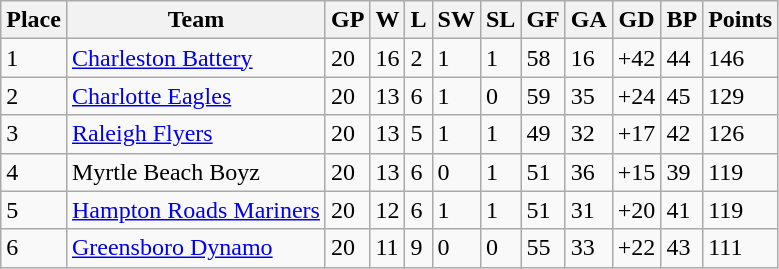<table class="wikitable">
<tr>
<th>Place</th>
<th>Team</th>
<th>GP</th>
<th>W</th>
<th>L</th>
<th>SW</th>
<th>SL</th>
<th>GF</th>
<th>GA</th>
<th>GD</th>
<th>BP</th>
<th>Points</th>
</tr>
<tr>
<td>1</td>
<td><a href='#'>Charleston Battery</a></td>
<td>20</td>
<td>16</td>
<td>2</td>
<td>1</td>
<td>1</td>
<td>58</td>
<td>16</td>
<td>+42</td>
<td>44</td>
<td>146</td>
</tr>
<tr>
<td>2</td>
<td><a href='#'>Charlotte Eagles</a></td>
<td>20</td>
<td>13</td>
<td>6</td>
<td>1</td>
<td>0</td>
<td>59</td>
<td>35</td>
<td>+24</td>
<td>45</td>
<td>129</td>
</tr>
<tr>
<td>3</td>
<td><a href='#'>Raleigh Flyers</a></td>
<td>20</td>
<td>13</td>
<td>5</td>
<td>1</td>
<td>1</td>
<td>49</td>
<td>32</td>
<td>+17</td>
<td>42</td>
<td>126</td>
</tr>
<tr>
<td>4</td>
<td>Myrtle Beach Boyz</td>
<td>20</td>
<td>13</td>
<td>6</td>
<td>0</td>
<td>1</td>
<td>51</td>
<td>36</td>
<td>+15</td>
<td>39</td>
<td>119</td>
</tr>
<tr>
<td>5</td>
<td><a href='#'>Hampton Roads Mariners</a></td>
<td>20</td>
<td>12</td>
<td>6</td>
<td>1</td>
<td>1</td>
<td>51</td>
<td>31</td>
<td>+20</td>
<td>41</td>
<td>119</td>
</tr>
<tr>
<td>6</td>
<td><a href='#'>Greensboro Dynamo</a></td>
<td>20</td>
<td>11</td>
<td>9</td>
<td>0</td>
<td>0</td>
<td>55</td>
<td>33</td>
<td>+22</td>
<td>43</td>
<td>111</td>
</tr>
</table>
